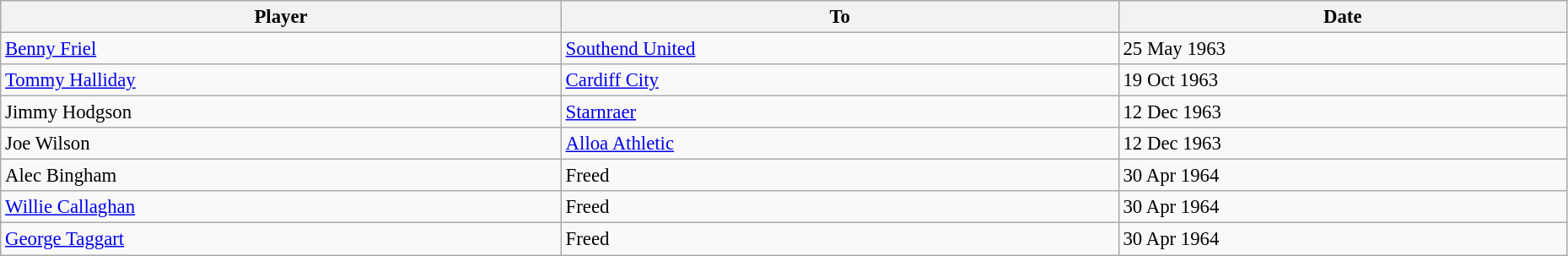<table class="wikitable" style="text-align:center; font-size:95%;width:98%; text-align:left">
<tr>
<th>Player</th>
<th>To</th>
<th>Date</th>
</tr>
<tr>
<td> <a href='#'>Benny Friel</a></td>
<td> <a href='#'>Southend United</a></td>
<td>25 May 1963</td>
</tr>
<tr>
<td> <a href='#'>Tommy Halliday</a></td>
<td> <a href='#'>Cardiff City</a></td>
<td>19 Oct 1963</td>
</tr>
<tr>
<td> Jimmy Hodgson</td>
<td> <a href='#'>Starnraer</a></td>
<td>12 Dec 1963</td>
</tr>
<tr>
<td> Joe Wilson</td>
<td> <a href='#'>Alloa Athletic</a></td>
<td>12 Dec 1963</td>
</tr>
<tr>
<td> Alec Bingham</td>
<td> Freed</td>
<td>30 Apr 1964</td>
</tr>
<tr>
<td> <a href='#'>Willie Callaghan</a></td>
<td> Freed</td>
<td>30 Apr 1964</td>
</tr>
<tr>
<td> <a href='#'>George Taggart</a></td>
<td> Freed</td>
<td>30 Apr 1964</td>
</tr>
</table>
